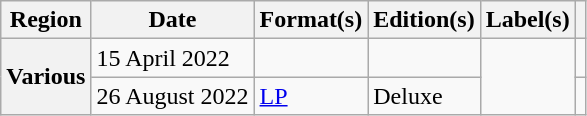<table class="wikitable plainrowheaders">
<tr>
<th scope="col">Region</th>
<th scope="col">Date</th>
<th scope="col">Format(s)</th>
<th scope="col">Edition(s)</th>
<th scope="col">Label(s)</th>
<th scope="col"></th>
</tr>
<tr>
<th scope="row" rowspan="2">Various</th>
<td>15 April 2022</td>
<td></td>
<td></td>
<td rowspan="2"></td>
<td></td>
</tr>
<tr>
<td>26 August 2022</td>
<td><a href='#'>LP</a></td>
<td>Deluxe</td>
<td></td>
</tr>
</table>
